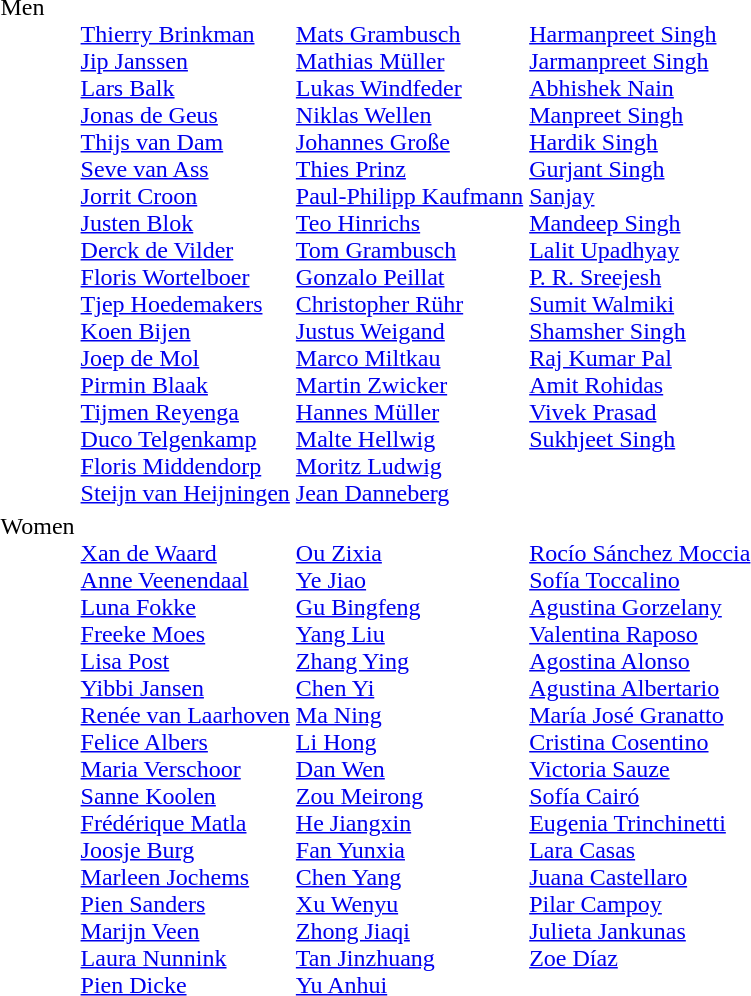<table>
<tr valign="top">
<td>Men<br></td>
<td><br><a href='#'>Thierry Brinkman</a><br><a href='#'>Jip Janssen</a><br><a href='#'>Lars Balk</a><br><a href='#'>Jonas de Geus</a><br><a href='#'>Thijs van Dam</a><br><a href='#'>Seve van Ass</a><br><a href='#'>Jorrit Croon</a><br><a href='#'>Justen Blok</a><br><a href='#'>Derck de Vilder</a><br><a href='#'>Floris Wortelboer</a><br><a href='#'>Tjep Hoedemakers</a><br><a href='#'>Koen Bijen</a><br><a href='#'>Joep de Mol</a><br><a href='#'>Pirmin Blaak</a><br><a href='#'>Tijmen Reyenga</a><br><a href='#'>Duco Telgenkamp</a><br><a href='#'>Floris Middendorp</a><br><a href='#'>Steijn van Heijningen</a></td>
<td><br><a href='#'>Mats Grambusch</a><br><a href='#'>Mathias Müller</a><br><a href='#'>Lukas Windfeder</a><br><a href='#'>Niklas Wellen</a><br><a href='#'>Johannes Große</a><br><a href='#'>Thies Prinz</a><br><a href='#'>Paul-Philipp Kaufmann</a><br><a href='#'>Teo Hinrichs</a><br><a href='#'>Tom Grambusch</a><br><a href='#'>Gonzalo Peillat</a><br><a href='#'>Christopher Rühr</a><br><a href='#'>Justus Weigand</a><br><a href='#'>Marco Miltkau</a><br><a href='#'>Martin Zwicker</a><br><a href='#'>Hannes Müller</a><br><a href='#'>Malte Hellwig</a><br><a href='#'>Moritz Ludwig</a><br><a href='#'>Jean Danneberg</a></td>
<td><br><a href='#'>Harmanpreet Singh</a><br><a href='#'>Jarmanpreet Singh</a><br><a href='#'>Abhishek Nain</a><br><a href='#'>Manpreet Singh</a><br><a href='#'>Hardik Singh</a><br><a href='#'>Gurjant Singh</a><br><a href='#'>Sanjay</a><br><a href='#'>Mandeep Singh</a><br><a href='#'>Lalit Upadhyay</a><br><a href='#'>P. R. Sreejesh</a><br><a href='#'>Sumit Walmiki</a><br><a href='#'>Shamsher Singh</a><br><a href='#'>Raj Kumar Pal</a><br><a href='#'>Amit Rohidas</a><br><a href='#'>Vivek Prasad</a><br><a href='#'>Sukhjeet Singh</a></td>
</tr>
<tr valign="top">
<td>Women<br></td>
<td><br><a href='#'>Xan de Waard</a><br><a href='#'>Anne Veenendaal</a><br><a href='#'>Luna Fokke</a><br><a href='#'>Freeke Moes</a><br><a href='#'>Lisa Post</a><br><a href='#'>Yibbi Jansen</a><br><a href='#'>Renée van Laarhoven</a><br><a href='#'>Felice Albers</a><br><a href='#'>Maria Verschoor</a><br><a href='#'>Sanne Koolen</a><br><a href='#'>Frédérique Matla</a><br><a href='#'>Joosje Burg</a><br><a href='#'>Marleen Jochems</a><br><a href='#'>Pien Sanders</a><br><a href='#'>Marijn Veen</a><br><a href='#'>Laura Nunnink</a><br><a href='#'>Pien Dicke</a></td>
<td><br><a href='#'>Ou Zixia</a><br><a href='#'>Ye Jiao</a><br><a href='#'>Gu Bingfeng</a><br><a href='#'>Yang Liu</a><br><a href='#'>Zhang Ying</a><br><a href='#'>Chen Yi</a><br><a href='#'>Ma Ning</a><br><a href='#'>Li Hong</a><br><a href='#'>Dan Wen</a><br><a href='#'>Zou Meirong</a><br><a href='#'>He Jiangxin</a><br><a href='#'>Fan Yunxia</a><br><a href='#'>Chen Yang</a><br><a href='#'>Xu Wenyu</a><br><a href='#'>Zhong Jiaqi</a><br><a href='#'>Tan Jinzhuang</a><br><a href='#'>Yu Anhui</a></td>
<td><br><a href='#'>Rocío Sánchez Moccia</a><br><a href='#'>Sofía Toccalino</a><br><a href='#'>Agustina Gorzelany</a><br><a href='#'>Valentina Raposo</a><br><a href='#'>Agostina Alonso</a><br><a href='#'>Agustina Albertario</a><br><a href='#'>María José Granatto</a><br><a href='#'>Cristina Cosentino</a><br><a href='#'>Victoria Sauze</a><br><a href='#'>Sofía Cairó</a><br><a href='#'>Eugenia Trinchinetti</a><br><a href='#'>Lara Casas</a><br><a href='#'>Juana Castellaro</a><br><a href='#'>Pilar Campoy</a><br><a href='#'>Julieta Jankunas</a><br><a href='#'>Zoe Díaz</a></td>
</tr>
</table>
